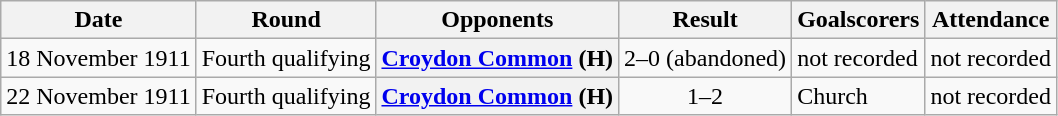<table class="wikitable plainrowheaders sortable">
<tr>
<th scope=col>Date</th>
<th scope=col>Round</th>
<th scope=col>Opponents</th>
<th scope=col>Result</th>
<th scope=col class=unsortable>Goalscorers</th>
<th scope=col>Attendance</th>
</tr>
<tr>
<td>18 November 1911</td>
<td>Fourth qualifying</td>
<th scope=row><a href='#'>Croydon Common</a> (H)</th>
<td align=center>2–0 (abandoned)</td>
<td>not recorded</td>
<td align=center>not recorded</td>
</tr>
<tr>
<td>22 November 1911</td>
<td>Fourth qualifying</td>
<th scope=row><a href='#'>Croydon Common</a> (H)</th>
<td align=center>1–2</td>
<td>Church</td>
<td align=center>not recorded</td>
</tr>
</table>
